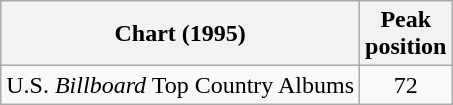<table class="wikitable">
<tr>
<th>Chart (1995)</th>
<th>Peak<br>position</th>
</tr>
<tr>
<td>U.S. <em>Billboard</em> Top Country Albums</td>
<td align="center">72</td>
</tr>
</table>
